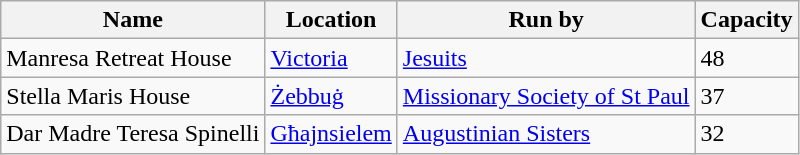<table class="wikitable">
<tr>
<th>Name</th>
<th>Location</th>
<th>Run by</th>
<th>Capacity</th>
</tr>
<tr>
<td>Manresa Retreat House</td>
<td><a href='#'>Victoria</a></td>
<td><a href='#'>Jesuits</a></td>
<td>48</td>
</tr>
<tr>
<td>Stella Maris House</td>
<td><a href='#'>Żebbuġ</a></td>
<td><a href='#'>Missionary Society of St Paul</a></td>
<td>37</td>
</tr>
<tr>
<td>Dar Madre Teresa Spinelli</td>
<td><a href='#'>Għajnsielem</a></td>
<td><a href='#'>Augustinian Sisters</a></td>
<td>32</td>
</tr>
</table>
